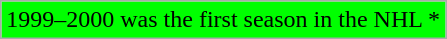<table class="wikitable">
<tr>
<td style="background-color:#00FF00;">1999–2000 was the first season in the NHL *</td>
</tr>
</table>
